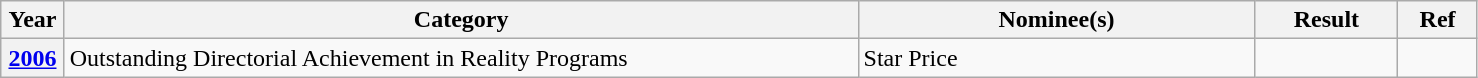<table class="wikitable plainrowheaders">
<tr>
<th scope="col" style="width:4%;">Year</th>
<th scope="col" style="width:50%;">Category</th>
<th scope="col" style="width:25%;">Nominee(s)</th>
<th scope="col" style="width:9%;">Result</th>
<th scope="col" style="width:5%;">Ref</th>
</tr>
<tr>
<th scope="row"><a href='#'>2006</a></th>
<td>Outstanding Directorial Achievement in Reality Programs</td>
<td>Star Price</td>
<td></td>
<td style="text-align:center;"></td>
</tr>
</table>
